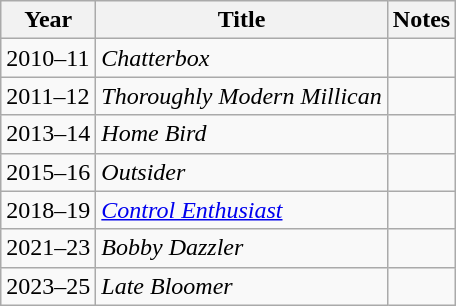<table class="wikitable sortable">
<tr>
<th>Year</th>
<th>Title</th>
<th>Notes</th>
</tr>
<tr>
<td>2010–11</td>
<td><em>Chatterbox</em></td>
<td></td>
</tr>
<tr>
<td>2011–12</td>
<td><em>Thoroughly Modern Millican</em></td>
<td></td>
</tr>
<tr>
<td>2013–14</td>
<td><em>Home Bird</em></td>
<td></td>
</tr>
<tr>
<td>2015–16</td>
<td><em>Outsider</em></td>
<td></td>
</tr>
<tr>
<td>2018–19</td>
<td><em><a href='#'>Control Enthusiast</a></em></td>
<td></td>
</tr>
<tr>
<td>2021–23</td>
<td><em>Bobby Dazzler</em></td>
<td></td>
</tr>
<tr>
<td>2023–25</td>
<td><em>Late Bloomer</em></td>
<td></td>
</tr>
</table>
